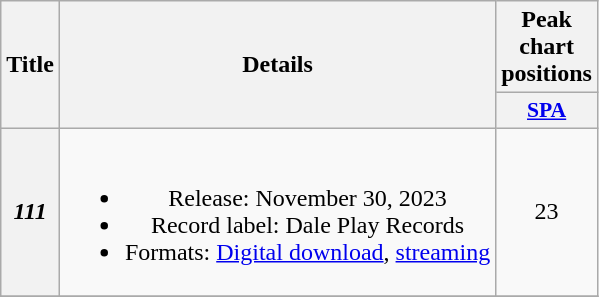<table class="wikitable plainrowheaders" style="text-align:center;">
<tr>
<th scope="col" rowspan="2">Title</th>
<th scope="col" rowspan="2">Details</th>
<th scope="col" colspan="1">Peak chart positions</th>
</tr>
<tr>
<th scope="col" style="width:2.8em;font-size:90%;"><a href='#'>SPA</a><br></th>
</tr>
<tr>
<th scope="row"><em>111</em></th>
<td><br><ul><li>Release: November 30, 2023</li><li>Record label: Dale Play Records</li><li>Formats: <a href='#'>Digital download</a>, <a href='#'>streaming</a></li></ul></td>
<td>23</td>
</tr>
<tr>
</tr>
</table>
